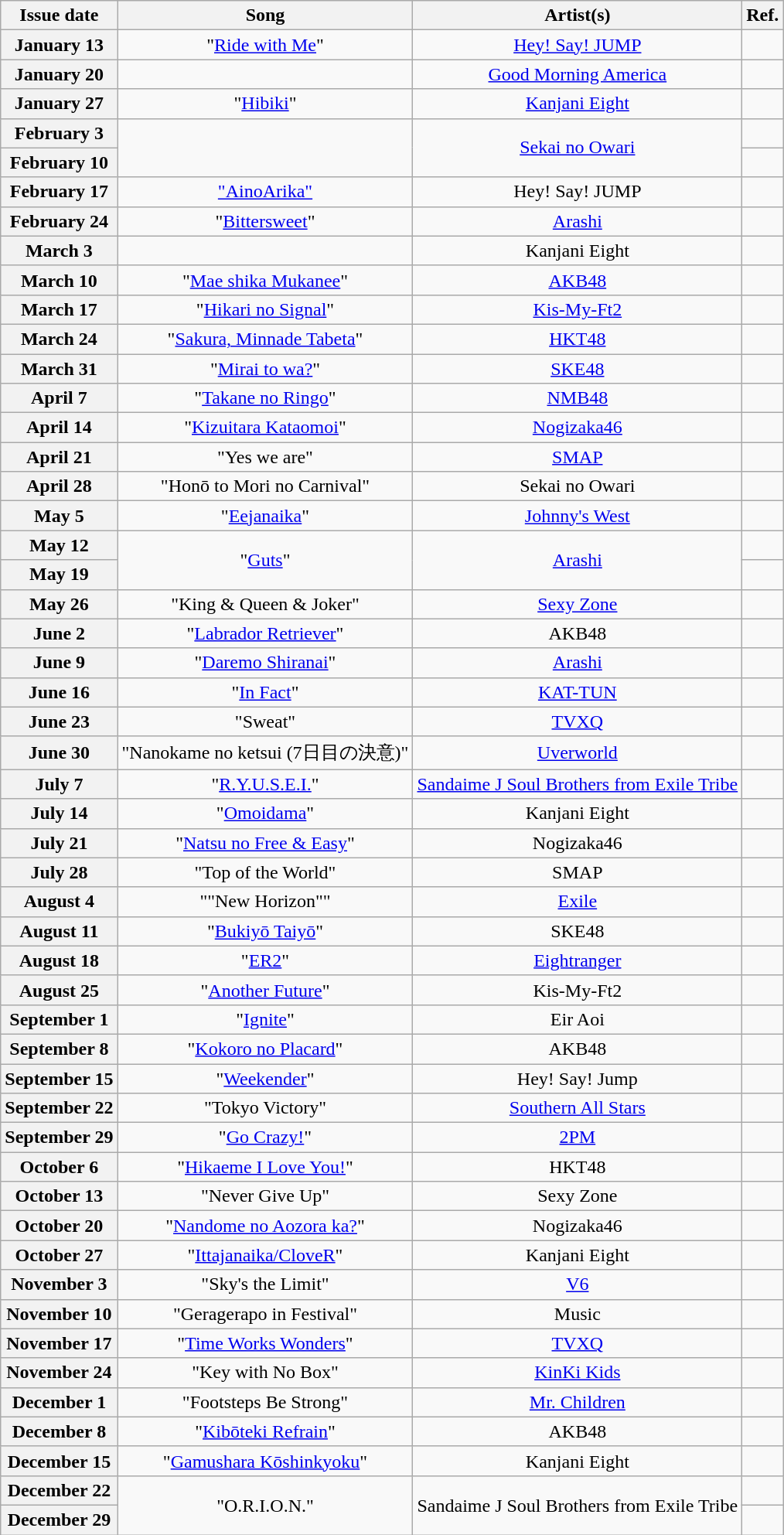<table class="wikitable plainrowheaders" style="text-align: center">
<tr>
<th>Issue date</th>
<th>Song</th>
<th>Artist(s)</th>
<th>Ref.</th>
</tr>
<tr>
<th scope="row">January 13</th>
<td>"<a href='#'>Ride with Me</a>"</td>
<td><a href='#'>Hey! Say! JUMP</a></td>
<td></td>
</tr>
<tr>
<th scope="row">January 20</th>
<td></td>
<td><a href='#'>Good Morning America</a></td>
<td></td>
</tr>
<tr>
<th scope="row">January 27</th>
<td>"<a href='#'>Hibiki</a>"</td>
<td><a href='#'>Kanjani Eight</a></td>
<td></td>
</tr>
<tr>
<th scope="row">February 3</th>
<td rowspan="2"></td>
<td rowspan="2"><a href='#'>Sekai no Owari</a></td>
<td></td>
</tr>
<tr>
<th scope="row">February 10</th>
<td></td>
</tr>
<tr>
<th scope="row">February 17</th>
<td><a href='#'>"AinoArika"</a></td>
<td>Hey! Say! JUMP</td>
<td></td>
</tr>
<tr>
<th scope="row">February 24</th>
<td>"<a href='#'>Bittersweet</a>"</td>
<td><a href='#'>Arashi</a></td>
<td></td>
</tr>
<tr>
<th scope="row">March 3</th>
<td></td>
<td>Kanjani Eight</td>
<td></td>
</tr>
<tr>
<th scope="row">March 10</th>
<td rowspan="1">"<a href='#'>Mae shika Mukanee</a>"</td>
<td rowspan="1"><a href='#'>AKB48</a></td>
<td></td>
</tr>
<tr>
<th scope="row">March 17</th>
<td rowspan="1">"<a href='#'>Hikari no Signal</a>"</td>
<td rowspan="1"><a href='#'>Kis-My-Ft2</a></td>
<td></td>
</tr>
<tr>
<th scope="row">March 24</th>
<td rowspan="1">"<a href='#'>Sakura, Minnade Tabeta</a>"</td>
<td rowspan="1"><a href='#'>HKT48</a></td>
<td></td>
</tr>
<tr>
<th scope="row">March 31</th>
<td rowspan="1">"<a href='#'>Mirai to wa?</a>"</td>
<td rowspan="1"><a href='#'>SKE48</a></td>
<td></td>
</tr>
<tr>
<th scope="row">April 7</th>
<td rowspan="1">"<a href='#'>Takane no Ringo</a>"</td>
<td rowspan="1"><a href='#'>NMB48</a></td>
<td></td>
</tr>
<tr>
<th scope="row">April 14</th>
<td rowspan="1">"<a href='#'>Kizuitara Kataomoi</a>"</td>
<td rowspan="1"><a href='#'>Nogizaka46</a></td>
<td></td>
</tr>
<tr>
<th scope="row">April 21</th>
<td rowspan="1">"Yes we are"</td>
<td rowspan="1"><a href='#'>SMAP</a></td>
<td></td>
</tr>
<tr>
<th scope="row">April 28</th>
<td rowspan="1">"Honō to Mori no Carnival"</td>
<td rowspan="1">Sekai no Owari</td>
<td></td>
</tr>
<tr>
<th scope="row">May 5</th>
<td rowspan="1">"<a href='#'>Eejanaika</a>"</td>
<td rowspan="1"><a href='#'>Johnny's West</a></td>
<td></td>
</tr>
<tr>
<th scope="row">May 12</th>
<td rowspan="2">"<a href='#'>Guts</a>"</td>
<td rowspan="2"><a href='#'>Arashi</a></td>
<td></td>
</tr>
<tr>
<th scope="row">May 19</th>
<td></td>
</tr>
<tr>
<th scope="row">May 26</th>
<td rowspan="1">"King & Queen & Joker"</td>
<td rowspan="1"><a href='#'>Sexy Zone</a></td>
<td></td>
</tr>
<tr>
<th scope="row">June 2</th>
<td rowspan="1">"<a href='#'>Labrador Retriever</a>"</td>
<td rowspan="1">AKB48</td>
<td></td>
</tr>
<tr>
<th scope="row">June 9</th>
<td rowspan="1">"<a href='#'>Daremo Shiranai</a>"</td>
<td rowspan="1"><a href='#'>Arashi</a></td>
<td></td>
</tr>
<tr>
<th scope="row">June 16</th>
<td rowspan="1">"<a href='#'>In Fact</a>"</td>
<td rowspan="1"><a href='#'>KAT-TUN</a></td>
<td></td>
</tr>
<tr>
<th scope="row">June 23</th>
<td rowspan="1">"Sweat"</td>
<td rowspan="1"><a href='#'>TVXQ</a></td>
<td></td>
</tr>
<tr>
<th scope="row">June 30</th>
<td rowspan="1">"Nanokame no ketsui (7日目の決意)"</td>
<td rowspan="1"><a href='#'>Uverworld</a></td>
<td></td>
</tr>
<tr>
<th scope="row">July 7</th>
<td rowspan="1">"<a href='#'>R.Y.U.S.E.I.</a>"</td>
<td rowspan="1"><a href='#'>Sandaime J Soul Brothers from Exile Tribe</a></td>
<td></td>
</tr>
<tr>
<th scope="row">July 14</th>
<td rowspan="1">"<a href='#'>Omoidama</a>"</td>
<td rowspan="1">Kanjani Eight</td>
<td></td>
</tr>
<tr>
<th scope="row">July 21</th>
<td rowspan="1">"<a href='#'>Natsu no Free & Easy</a>"</td>
<td rowspan="1">Nogizaka46</td>
<td></td>
</tr>
<tr>
<th scope="row">July 28</th>
<td rowspan="1">"Top of the World"</td>
<td rowspan="1">SMAP</td>
<td></td>
</tr>
<tr>
<th scope="row">August 4</th>
<td rowspan="1">""New Horizon""</td>
<td rowspan="1"><a href='#'>Exile</a></td>
<td></td>
</tr>
<tr>
<th scope="row">August 11</th>
<td rowspan="1">"<a href='#'>Bukiyō Taiyō</a>"</td>
<td rowspan="1">SKE48</td>
<td></td>
</tr>
<tr>
<th scope="row">August 18</th>
<td rowspan="1">"<a href='#'>ER2</a>"</td>
<td rowspan="1"><a href='#'>Eightranger</a></td>
<td></td>
</tr>
<tr>
<th scope="row">August 25</th>
<td rowspan="1">"<a href='#'>Another Future</a>"</td>
<td rowspan="1">Kis-My-Ft2</td>
<td></td>
</tr>
<tr>
<th scope="row">September 1</th>
<td rowspan="1">"<a href='#'>Ignite</a>"</td>
<td rowspan="1">Eir Aoi</td>
<td></td>
</tr>
<tr>
<th scope="row">September 8</th>
<td rowspan="1">"<a href='#'>Kokoro no Placard</a>"</td>
<td rowspan="1">AKB48</td>
<td></td>
</tr>
<tr>
<th scope="row">September 15</th>
<td rowspan="1">"<a href='#'>Weekender</a>"</td>
<td rowspan="1">Hey! Say! Jump</td>
<td></td>
</tr>
<tr>
<th scope="row">September 22</th>
<td rowspan="1">"Tokyo Victory"</td>
<td rowspan="1"><a href='#'>Southern All Stars</a></td>
<td></td>
</tr>
<tr>
<th scope="row">September 29</th>
<td rowspan="1">"<a href='#'>Go Crazy!</a>"</td>
<td rowspan="1"><a href='#'>2PM</a></td>
<td></td>
</tr>
<tr>
<th scope="row">October 6</th>
<td rowspan="1">"<a href='#'>Hikaeme I Love You!</a>"</td>
<td rowspan="1">HKT48</td>
<td></td>
</tr>
<tr>
<th scope="row">October 13</th>
<td rowspan="1">"Never Give Up"</td>
<td rowspan="1">Sexy Zone</td>
<td></td>
</tr>
<tr>
<th scope="row">October 20</th>
<td rowspan="1">"<a href='#'>Nandome no Aozora ka?</a>"</td>
<td rowspan="1">Nogizaka46</td>
<td></td>
</tr>
<tr>
<th scope="row">October 27</th>
<td>"<a href='#'>Ittajanaika/CloveR</a>"</td>
<td>Kanjani Eight</td>
<td></td>
</tr>
<tr>
<th scope="row">November 3</th>
<td rowspan="1">"Sky's the Limit"</td>
<td rowspan="1"><a href='#'>V6</a></td>
<td></td>
</tr>
<tr>
<th scope="row">November 10</th>
<td>"Geragerapo in Festival"</td>
<td>Music</td>
<td></td>
</tr>
<tr>
<th scope="row">November 17</th>
<td rowspan="1">"<a href='#'>Time Works Wonders</a>"</td>
<td rowspan="1"><a href='#'>TVXQ</a></td>
<td></td>
</tr>
<tr>
<th scope="row">November 24</th>
<td rowspan="1">"Key with No Box"</td>
<td rowspan="1"><a href='#'>KinKi Kids</a></td>
<td></td>
</tr>
<tr>
<th scope="row">December 1</th>
<td>"Footsteps Be Strong"</td>
<td><a href='#'>Mr. Children</a></td>
<td></td>
</tr>
<tr>
<th scope="row">December 8</th>
<td>"<a href='#'>Kibōteki Refrain</a>"</td>
<td>AKB48</td>
<td></td>
</tr>
<tr>
<th scope="row">December 15</th>
<td>"<a href='#'>Gamushara Kōshinkyoku</a>"</td>
<td>Kanjani Eight</td>
<td></td>
</tr>
<tr>
<th scope="row">December 22</th>
<td rowspan="2">"O.R.I.O.N."</td>
<td rowspan="2">Sandaime J Soul Brothers from Exile Tribe</td>
<td></td>
</tr>
<tr>
<th scope="row">December 29</th>
<td></td>
</tr>
</table>
